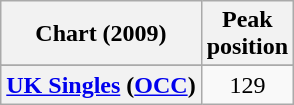<table class="wikitable sortable plainrowheaders" style="text-align:center">
<tr>
<th scope="col">Chart (2009)</th>
<th scope="col">Peak<br>position</th>
</tr>
<tr>
</tr>
<tr>
<th scope="row"><a href='#'>UK Singles</a> (<a href='#'>OCC</a>)</th>
<td>129</td>
</tr>
</table>
